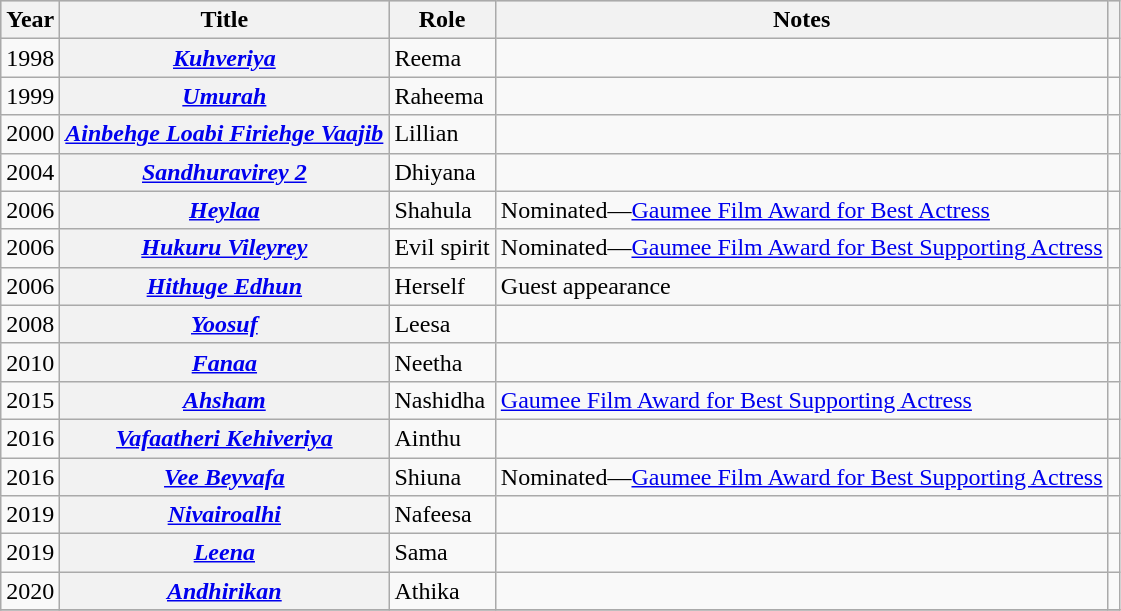<table class="wikitable sortable plainrowheaders">
<tr style="background:#ccc; text-align:center;">
<th scope="col">Year</th>
<th scope="col">Title</th>
<th scope="col">Role</th>
<th scope="col">Notes</th>
<th scope="col" class="unsortable"></th>
</tr>
<tr>
<td>1998</td>
<th scope="row"><em><a href='#'>Kuhveriya</a></em></th>
<td>Reema</td>
<td></td>
<td style="text-align: center;"></td>
</tr>
<tr>
<td>1999</td>
<th scope="row"><em><a href='#'>Umurah</a></em></th>
<td>Raheema</td>
<td></td>
<td style="text-align: center;"></td>
</tr>
<tr>
<td>2000</td>
<th scope="row"><em><a href='#'>Ainbehge Loabi Firiehge Vaajib</a></em></th>
<td>Lillian</td>
<td></td>
<td style="text-align: center;"></td>
</tr>
<tr>
<td>2004</td>
<th scope="row"><em><a href='#'>Sandhuravirey 2</a></em></th>
<td>Dhiyana</td>
<td></td>
<td style="text-align: center;"></td>
</tr>
<tr>
<td>2006</td>
<th scope="row"><em><a href='#'>Heylaa</a></em></th>
<td>Shahula</td>
<td>Nominated—<a href='#'>Gaumee Film Award for Best Actress</a></td>
<td style="text-align: center;"></td>
</tr>
<tr>
<td>2006</td>
<th scope="row"><em><a href='#'>Hukuru Vileyrey</a></em></th>
<td>Evil spirit</td>
<td>Nominated—<a href='#'>Gaumee Film Award for Best Supporting Actress</a></td>
<td style="text-align: center;"></td>
</tr>
<tr>
<td>2006</td>
<th scope="row"><em><a href='#'>Hithuge Edhun</a></em></th>
<td>Herself</td>
<td>Guest appearance</td>
<td style="text-align: center;"></td>
</tr>
<tr>
<td>2008</td>
<th scope="row"><em><a href='#'>Yoosuf</a></em></th>
<td>Leesa</td>
<td></td>
<td style="text-align: center;"></td>
</tr>
<tr>
<td>2010</td>
<th scope="row"><em><a href='#'>Fanaa</a></em></th>
<td>Neetha</td>
<td></td>
<td style="text-align: center;"></td>
</tr>
<tr>
<td>2015</td>
<th scope="row"><em><a href='#'>Ahsham</a></em></th>
<td>Nashidha</td>
<td><a href='#'>Gaumee Film Award for Best Supporting Actress</a></td>
<td style="text-align: center;"></td>
</tr>
<tr>
<td>2016</td>
<th scope="row"><em><a href='#'>Vafaatheri Kehiveriya</a></em></th>
<td>Ainthu</td>
<td></td>
<td style="text-align: center;"></td>
</tr>
<tr>
<td>2016</td>
<th scope="row"><em><a href='#'>Vee Beyvafa</a></em></th>
<td>Shiuna</td>
<td>Nominated—<a href='#'>Gaumee Film Award for Best Supporting Actress</a></td>
<td style="text-align: center;"></td>
</tr>
<tr>
<td>2019</td>
<th scope="row"><em><a href='#'>Nivairoalhi</a></em></th>
<td>Nafeesa</td>
<td></td>
<td style="text-align: center;"></td>
</tr>
<tr>
<td>2019</td>
<th scope="row"><em><a href='#'>Leena</a></em></th>
<td>Sama</td>
<td></td>
<td style="text-align: center;"></td>
</tr>
<tr>
<td>2020</td>
<th scope="row"><em><a href='#'>Andhirikan</a></em></th>
<td>Athika</td>
<td></td>
<td style="text-align: center;"></td>
</tr>
<tr>
</tr>
</table>
